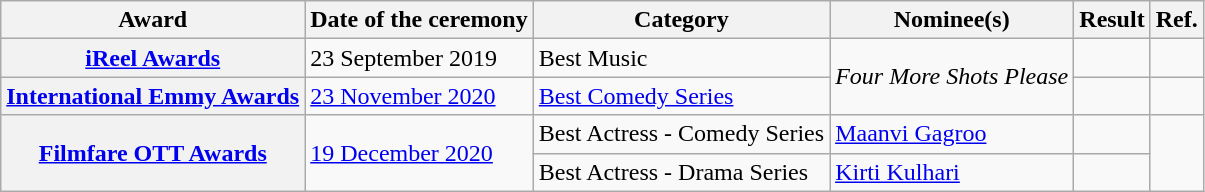<table class="wikitable plainrowheaders sortable">
<tr>
<th scope="col">Award</th>
<th scope="col">Date of the ceremony</th>
<th scope="col">Category</th>
<th scope="col">Nominee(s)</th>
<th scope="col">Result</th>
<th scope="col">Ref.</th>
</tr>
<tr>
<th><a href='#'>iReel Awards</a></th>
<td>23 September 2019</td>
<td>Best Music</td>
<td rowspan="2"><em>Four More Shots Please</em></td>
<td></td>
<td></td>
</tr>
<tr>
<th><a href='#'>International Emmy Awards</a></th>
<td><a href='#'>23 November 2020</a></td>
<td><a href='#'>Best Comedy Series</a></td>
<td></td>
<td></td>
</tr>
<tr>
<th rowspan="2"><a href='#'>Filmfare OTT Awards</a></th>
<td rowspan="2"><a href='#'>19 December 2020</a></td>
<td>Best Actress - Comedy Series</td>
<td><a href='#'>Maanvi Gagroo</a></td>
<td></td>
<td rowspan="2"></td>
</tr>
<tr>
<td>Best Actress - Drama Series</td>
<td><a href='#'>Kirti Kulhari</a></td>
<td></td>
</tr>
</table>
